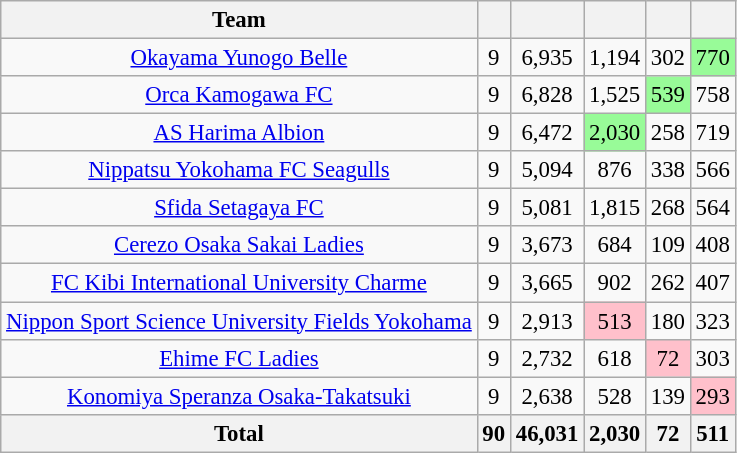<table class="wikitable sortable" style="font-size: 95%;text-align: center;">
<tr>
<th>Team</th>
<th></th>
<th></th>
<th></th>
<th></th>
<th></th>
</tr>
<tr>
<td><a href='#'>Okayama Yunogo Belle</a></td>
<td>9</td>
<td>6,935</td>
<td>1,194</td>
<td>302</td>
<td bgcolor="#98FB98">770</td>
</tr>
<tr>
<td><a href='#'>Orca Kamogawa FC</a></td>
<td>9</td>
<td>6,828</td>
<td>1,525</td>
<td bgcolor="#98FB98">539</td>
<td>758</td>
</tr>
<tr>
<td><a href='#'>AS Harima Albion</a></td>
<td>9</td>
<td>6,472</td>
<td bgcolor="#98FB98">2,030</td>
<td>258</td>
<td>719</td>
</tr>
<tr>
<td><a href='#'>Nippatsu Yokohama FC Seagulls</a></td>
<td>9</td>
<td>5,094</td>
<td>876</td>
<td>338</td>
<td>566</td>
</tr>
<tr>
<td><a href='#'>Sfida Setagaya FC</a></td>
<td>9</td>
<td>5,081</td>
<td>1,815</td>
<td>268</td>
<td>564</td>
</tr>
<tr>
<td><a href='#'>Cerezo Osaka Sakai Ladies</a></td>
<td>9</td>
<td>3,673</td>
<td>684</td>
<td>109</td>
<td>408</td>
</tr>
<tr>
<td><a href='#'>FC Kibi International University Charme</a></td>
<td>9</td>
<td>3,665</td>
<td>902</td>
<td>262</td>
<td>407</td>
</tr>
<tr>
<td><a href='#'>Nippon Sport Science University Fields Yokohama</a></td>
<td>9</td>
<td>2,913</td>
<td bgcolor="#FFC0CB">513</td>
<td>180</td>
<td>323</td>
</tr>
<tr>
<td><a href='#'>Ehime FC Ladies</a></td>
<td>9</td>
<td>2,732</td>
<td>618</td>
<td bgcolor="#FFC0CB">72</td>
<td>303</td>
</tr>
<tr>
<td><a href='#'>Konomiya Speranza Osaka-Takatsuki</a></td>
<td>9</td>
<td>2,638</td>
<td>528</td>
<td>139</td>
<td bgcolor="#FFC0CB">293</td>
</tr>
<tr>
<th>Total</th>
<th>90</th>
<th>46,031</th>
<th>2,030</th>
<th>72</th>
<th>511</th>
</tr>
</table>
